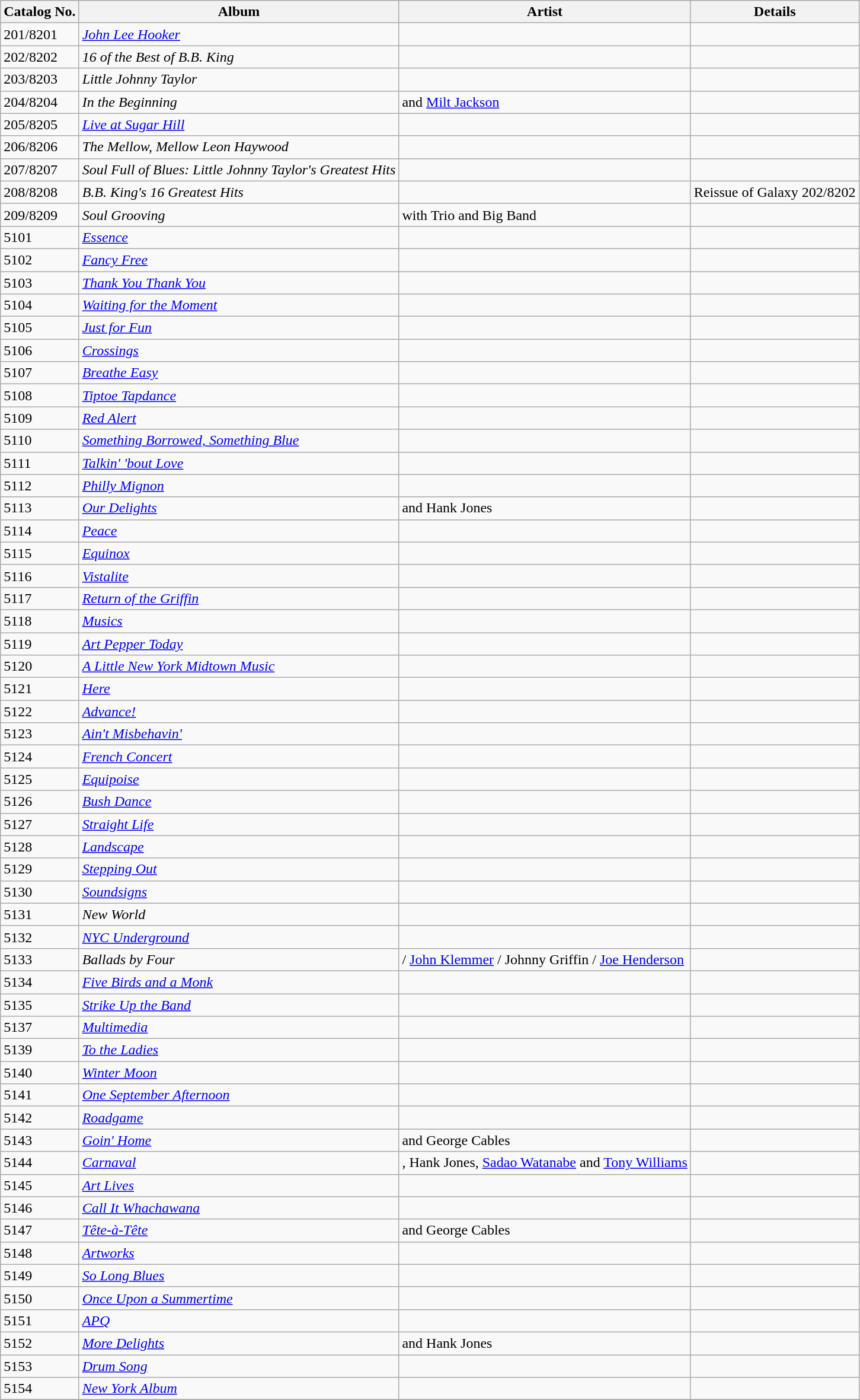<table class="wikitable sortable">
<tr>
<th>Catalog No.</th>
<th>Album</th>
<th>Artist</th>
<th>Details</th>
</tr>
<tr>
<td>201/8201</td>
<td><em><a href='#'>John Lee Hooker</a></em></td>
<td></td>
<td></td>
</tr>
<tr>
<td>202/8202</td>
<td><em>16 of the Best of B.B. King </em></td>
<td></td>
<td></td>
</tr>
<tr>
<td>203/8203</td>
<td><em>Little Johnny Taylor</em></td>
<td></td>
<td></td>
</tr>
<tr>
<td>204/8204</td>
<td><em>In the Beginning</em></td>
<td> and <a href='#'>Milt Jackson</a></td>
<td></td>
</tr>
<tr>
<td>205/8205</td>
<td><em><a href='#'>Live at Sugar Hill</a></em></td>
<td></td>
<td></td>
</tr>
<tr>
<td>206/8206</td>
<td><em>The Mellow, Mellow Leon Haywood</em></td>
<td></td>
<td></td>
</tr>
<tr>
<td>207/8207</td>
<td><em>Soul Full of Blues: Little Johnny Taylor's Greatest Hits</em></td>
<td></td>
<td></td>
</tr>
<tr>
<td>208/8208</td>
<td><em>B.B. King's 16 Greatest Hits</em></td>
<td></td>
<td>Reissue of Galaxy 202/8202</td>
</tr>
<tr>
<td>209/8209</td>
<td><em>Soul Grooving</em></td>
<td> with Trio and Big Band</td>
<td></td>
</tr>
<tr>
<td>5101</td>
<td><em><a href='#'>Essence</a></em></td>
<td></td>
<td></td>
</tr>
<tr>
<td>5102</td>
<td><em><a href='#'>Fancy Free</a></em></td>
<td></td>
<td></td>
</tr>
<tr>
<td>5103</td>
<td><em><a href='#'>Thank You Thank You</a></em></td>
<td></td>
<td></td>
</tr>
<tr>
<td>5104</td>
<td><em><a href='#'>Waiting for the Moment</a></em></td>
<td></td>
<td></td>
</tr>
<tr>
<td>5105</td>
<td><em><a href='#'>Just for Fun</a></em></td>
<td></td>
<td></td>
</tr>
<tr>
<td>5106</td>
<td><em><a href='#'>Crossings</a></em></td>
<td></td>
<td></td>
</tr>
<tr>
<td>5107</td>
<td><em><a href='#'>Breathe Easy</a></em></td>
<td></td>
<td></td>
</tr>
<tr>
<td>5108</td>
<td><em><a href='#'>Tiptoe Tapdance</a></em></td>
<td></td>
<td></td>
</tr>
<tr>
<td>5109</td>
<td><em><a href='#'>Red Alert</a></em></td>
<td></td>
<td></td>
</tr>
<tr>
<td>5110</td>
<td><em><a href='#'>Something Borrowed, Something Blue</a></em></td>
<td></td>
<td></td>
</tr>
<tr>
<td>5111</td>
<td><em><a href='#'>Talkin' 'bout Love</a></em></td>
<td></td>
<td></td>
</tr>
<tr>
<td>5112</td>
<td><em><a href='#'>Philly Mignon</a></em></td>
<td></td>
<td></td>
</tr>
<tr>
<td>5113</td>
<td><em><a href='#'>Our Delights</a></em></td>
<td> and Hank Jones</td>
<td></td>
</tr>
<tr>
<td>5114</td>
<td><em><a href='#'>Peace</a></em></td>
<td></td>
<td></td>
</tr>
<tr>
<td>5115</td>
<td><em><a href='#'>Equinox</a></em></td>
<td></td>
<td></td>
</tr>
<tr>
<td>5116</td>
<td><em><a href='#'>Vistalite</a></em></td>
<td></td>
<td></td>
</tr>
<tr>
<td>5117</td>
<td><em><a href='#'>Return of the Griffin</a></em></td>
<td></td>
<td></td>
</tr>
<tr>
<td>5118</td>
<td><em><a href='#'>Musics</a></em></td>
<td></td>
<td></td>
</tr>
<tr>
<td>5119</td>
<td><em><a href='#'>Art Pepper Today</a></em></td>
<td></td>
<td></td>
</tr>
<tr>
<td>5120</td>
<td><em><a href='#'>A Little New York Midtown Music</a></em></td>
<td></td>
<td></td>
</tr>
<tr>
<td>5121</td>
<td><em><a href='#'>Here</a></em></td>
<td></td>
<td></td>
</tr>
<tr>
<td>5122</td>
<td><em><a href='#'>Advance!</a></em></td>
<td></td>
<td></td>
</tr>
<tr>
<td>5123</td>
<td><em><a href='#'>Ain't Misbehavin'</a></em></td>
<td></td>
<td></td>
</tr>
<tr>
<td>5124</td>
<td><em><a href='#'>French Concert</a></em></td>
<td></td>
<td></td>
</tr>
<tr>
<td>5125</td>
<td><em><a href='#'>Equipoise</a></em></td>
<td></td>
<td></td>
</tr>
<tr>
<td>5126</td>
<td><em><a href='#'>Bush Dance</a></em></td>
<td></td>
<td></td>
</tr>
<tr>
<td>5127</td>
<td><em><a href='#'>Straight Life</a></em></td>
<td></td>
<td></td>
</tr>
<tr>
<td>5128</td>
<td><em><a href='#'>Landscape</a></em></td>
<td></td>
<td></td>
</tr>
<tr>
<td>5129</td>
<td><em><a href='#'>Stepping Out</a></em></td>
<td></td>
<td></td>
</tr>
<tr>
<td>5130</td>
<td><em><a href='#'>Soundsigns</a></em></td>
<td></td>
<td></td>
</tr>
<tr>
<td>5131</td>
<td><em>New World</em></td>
<td></td>
<td></td>
</tr>
<tr>
<td>5132</td>
<td><em><a href='#'>NYC Underground</a></em></td>
<td></td>
<td></td>
</tr>
<tr>
<td>5133</td>
<td><em>Ballads by Four</em></td>
<td> / <a href='#'>John Klemmer</a> / Johnny Griffin / <a href='#'>Joe Henderson</a></td>
<td></td>
</tr>
<tr>
<td>5134</td>
<td><em><a href='#'>Five Birds and a Monk</a></em></td>
<td></td>
<td></td>
</tr>
<tr>
<td>5135</td>
<td><em><a href='#'>Strike Up the Band</a></em></td>
<td></td>
<td></td>
</tr>
<tr>
<td>5137</td>
<td><em><a href='#'>Multimedia</a></em></td>
<td></td>
<td></td>
</tr>
<tr>
<td>5139</td>
<td><em><a href='#'>To the Ladies</a></em></td>
<td></td>
<td></td>
</tr>
<tr>
<td>5140</td>
<td><em><a href='#'>Winter Moon</a></em></td>
<td></td>
<td></td>
</tr>
<tr>
<td>5141</td>
<td><em><a href='#'>One September Afternoon</a></em></td>
<td></td>
<td></td>
</tr>
<tr>
<td>5142</td>
<td><em><a href='#'>Roadgame</a></em></td>
<td></td>
<td></td>
</tr>
<tr>
<td>5143</td>
<td><em><a href='#'>Goin' Home</a></em></td>
<td> and George Cables</td>
<td></td>
</tr>
<tr>
<td>5144</td>
<td><em><a href='#'>Carnaval</a></em></td>
<td>, Hank Jones, <a href='#'>Sadao Watanabe</a> and <a href='#'>Tony Williams</a></td>
<td></td>
</tr>
<tr>
<td>5145</td>
<td><em><a href='#'>Art Lives</a></em></td>
<td></td>
<td></td>
</tr>
<tr>
<td>5146</td>
<td><em><a href='#'>Call It Whachawana</a></em></td>
<td></td>
<td></td>
</tr>
<tr>
<td>5147</td>
<td><em><a href='#'>Tête-à-Tête</a></em></td>
<td> and George Cables</td>
<td></td>
</tr>
<tr>
<td>5148</td>
<td><em><a href='#'>Artworks</a></em></td>
<td></td>
<td></td>
</tr>
<tr>
<td>5149</td>
<td><em><a href='#'>So Long Blues</a></em></td>
<td></td>
<td></td>
</tr>
<tr>
<td>5150</td>
<td><em><a href='#'>Once Upon a Summertime</a></em></td>
<td></td>
<td></td>
</tr>
<tr>
<td>5151</td>
<td><em><a href='#'>APQ</a></em></td>
<td></td>
<td></td>
</tr>
<tr>
<td>5152</td>
<td><em><a href='#'>More Delights</a></em></td>
<td> and Hank Jones</td>
<td></td>
</tr>
<tr>
<td>5153</td>
<td><em><a href='#'>Drum Song</a></em></td>
<td></td>
</tr>
<tr>
<td>5154</td>
<td><em><a href='#'>New York Album</a></em></td>
<td></td>
<td></td>
</tr>
<tr>
</tr>
</table>
